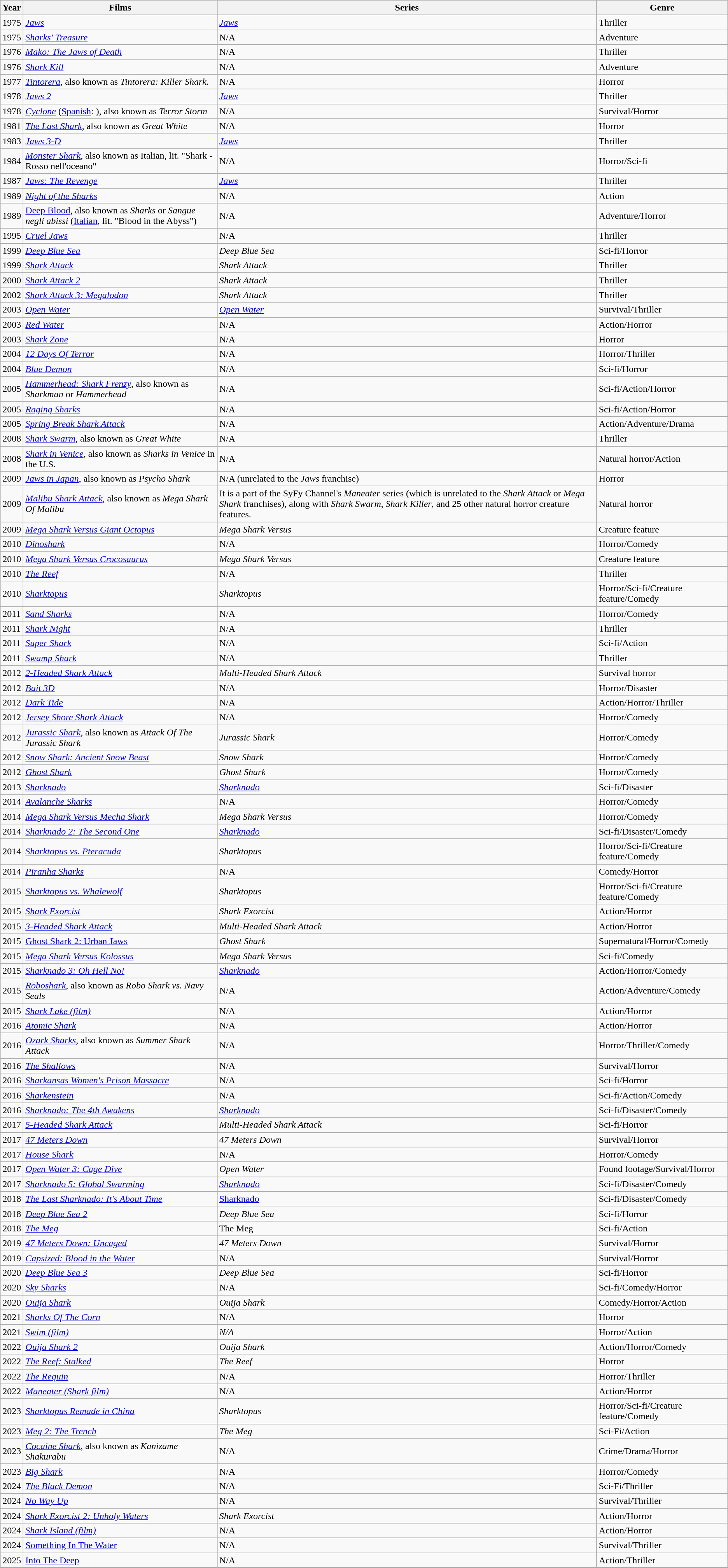<table class="wikitable sortable">
<tr>
<th>Year</th>
<th>Films</th>
<th>Series</th>
<th>Genre</th>
</tr>
<tr>
<td>1975</td>
<td><a href='#'><em>Jaws</em></a></td>
<td><a href='#'><em>Jaws</em></a></td>
<td>Thriller</td>
</tr>
<tr>
<td>1975</td>
<td><em><a href='#'>Sharks' Treasure</a></em></td>
<td>N/A</td>
<td>Adventure</td>
</tr>
<tr>
<td>1976</td>
<td><em><a href='#'>Mako: The Jaws of Death</a></em></td>
<td>N/A</td>
<td>Thriller</td>
</tr>
<tr>
<td>1976</td>
<td><em><a href='#'>Shark Kill</a></em></td>
<td>N/A</td>
<td>Adventure</td>
</tr>
<tr>
<td>1977</td>
<td><em><a href='#'>Tintorera</a></em>, also known as <em>Tintorera: Killer Shark.</em></td>
<td>N/A</td>
<td>Horror</td>
</tr>
<tr>
<td>1978</td>
<td><em><a href='#'>Jaws 2</a></em></td>
<td><a href='#'><em>Jaws</em></a></td>
<td>Thriller</td>
</tr>
<tr>
<td>1978</td>
<td><a href='#'><em>Cyclone</em></a> (<a href='#'>Spanish</a>: ), also known as <em>Terror Storm</em></td>
<td>N/A</td>
<td>Survival/Horror</td>
</tr>
<tr>
<td>1981</td>
<td><em><a href='#'>The Last Shark</a></em>, also known as <em>Great White</em></td>
<td>N/A</td>
<td>Horror</td>
</tr>
<tr>
<td>1983</td>
<td><em><a href='#'>Jaws 3-D</a></em></td>
<td><a href='#'><em>Jaws</em></a></td>
<td>Thriller</td>
</tr>
<tr>
<td>1984</td>
<td><em><a href='#'>Monster Shark</a></em>, also known as Italian, lit. "Shark - Rosso nell'oceano"</td>
<td>N/A</td>
<td>Horror/Sci-fi</td>
</tr>
<tr>
<td>1987</td>
<td><em><a href='#'>Jaws: The Revenge</a></em></td>
<td><a href='#'><em>Jaws</em></a></td>
<td>Thriller</td>
</tr>
<tr>
<td>1989</td>
<td><em><a href='#'>Night of the Sharks</a></em></td>
<td>N/A</td>
<td>Action</td>
</tr>
<tr>
<td>1989</td>
<td><a href='#'>Deep Blood</a>, also known as <em>Sharks</em> or <span><em>Sangue negli abissi</em></span> (<a href='#'>Italian</a>, lit. "Blood in the Abyss")</td>
<td>N/A</td>
<td>Adventure/Horror</td>
</tr>
<tr>
<td>1995</td>
<td><em><a href='#'>Cruel Jaws</a></em></td>
<td>N/A</td>
<td>Thriller</td>
</tr>
<tr>
<td>1999</td>
<td><a href='#'><em>Deep Blue Sea</em></a></td>
<td><em>Deep Blue Sea</em></td>
<td>Sci-fi/Horror</td>
</tr>
<tr>
<td>1999</td>
<td><a href='#'><em>Shark Attack</em></a></td>
<td><em>Shark Attack</em></td>
<td>Thriller</td>
</tr>
<tr>
<td>2000</td>
<td><em><a href='#'>Shark Attack 2</a></em></td>
<td><em>Shark Attack</em></td>
<td>Thriller</td>
</tr>
<tr>
<td>2002</td>
<td><a href='#'><em>Shark Attack 3: Megalodon</em></a></td>
<td><em>Shark Attack</em></td>
<td>Thriller</td>
</tr>
<tr>
<td>2003</td>
<td><a href='#'><em>Open Water</em></a></td>
<td><a href='#'><em>Open Water</em></a></td>
<td>Survival/Thriller</td>
</tr>
<tr>
<td>2003</td>
<td><em><a href='#'>Red Water</a></em></td>
<td>N/A</td>
<td>Action/Horror</td>
</tr>
<tr>
<td>2003</td>
<td><em><a href='#'>Shark Zone</a></em></td>
<td>N/A</td>
<td>Horror</td>
</tr>
<tr>
<td>2004</td>
<td><em><a href='#'>12 Days Of Terror</a></em></td>
<td>N/A</td>
<td>Horror/Thriller</td>
</tr>
<tr>
<td>2004</td>
<td><a href='#'><em>Blue Demon</em></a></td>
<td>N/A</td>
<td>Sci-fi/Horror</td>
</tr>
<tr>
<td>2005</td>
<td><em><a href='#'>Hammerhead: Shark Frenzy</a></em>, also known as <em>Sharkman</em> or <em>Hammerhead</em></td>
<td>N/A</td>
<td>Sci-fi/Action/Horror</td>
</tr>
<tr>
<td>2005</td>
<td><em><a href='#'>Raging Sharks</a></em></td>
<td>N/A</td>
<td>Sci-fi/Action/Horror</td>
</tr>
<tr>
<td>2005</td>
<td><em><a href='#'>Spring Break Shark Attack</a></em></td>
<td>N/A</td>
<td>Action/Adventure/Drama</td>
</tr>
<tr>
<td>2008</td>
<td><em><a href='#'>Shark Swarm</a></em>, also known as <em>Great White</em></td>
<td>N/A</td>
<td>Thriller</td>
</tr>
<tr>
<td>2008</td>
<td><em><a href='#'>Shark in Venice</a></em>, also known as <em>Sharks in Venice</em> in the U.S.</td>
<td>N/A</td>
<td>Natural horror/Action</td>
</tr>
<tr>
<td>2009</td>
<td><em><a href='#'>Jaws in Japan</a></em>, also known as <em>Psycho Shark</em></td>
<td>N/A (unrelated to the <em>Jaws</em> franchise)</td>
<td>Horror</td>
</tr>
<tr>
<td>2009</td>
<td><em><a href='#'>Malibu Shark Attack</a></em>, also known as <em>Mega Shark Of Malibu</em></td>
<td>It is a part of the SyFy Channel's <em>Maneater</em> series (which is unrelated to the <em>Shark Attack</em> or <em>Mega Shark</em> franchises), along with <em>Shark Swarm</em>, <em>Shark</em> <em>Killer</em>, and 25 other natural horror creature features.</td>
<td>Natural horror</td>
</tr>
<tr>
<td>2009</td>
<td><em><a href='#'>Mega Shark Versus Giant Octopus</a></em></td>
<td><em>Mega Shark Versus</em></td>
<td>Creature feature</td>
</tr>
<tr>
<td>2010</td>
<td><em><a href='#'>Dinoshark</a></em></td>
<td>N/A</td>
<td>Horror/Comedy</td>
</tr>
<tr>
<td>2010</td>
<td><em><a href='#'>Mega Shark Versus Crocosaurus</a></em></td>
<td><em>Mega Shark Versus</em></td>
<td>Creature feature</td>
</tr>
<tr>
<td>2010</td>
<td><a href='#'><em>The Reef</em></a></td>
<td>N/A</td>
<td>Thriller</td>
</tr>
<tr>
<td>2010</td>
<td><em><a href='#'>Sharktopus</a></em></td>
<td><em>Sharktopus</em></td>
<td>Horror/Sci-fi/Creature feature/Comedy</td>
</tr>
<tr>
<td>2011</td>
<td><em><a href='#'>Sand Sharks</a></em></td>
<td>N/A</td>
<td>Horror/Comedy</td>
</tr>
<tr>
<td>2011</td>
<td><em><a href='#'>Shark Night</a></em></td>
<td>N/A</td>
<td>Thriller</td>
</tr>
<tr>
<td>2011</td>
<td><em><a href='#'>Super Shark</a></em></td>
<td>N/A</td>
<td>Sci-fi/Action</td>
</tr>
<tr>
<td>2011</td>
<td><em><a href='#'>Swamp Shark</a></em></td>
<td>N/A</td>
<td>Thriller</td>
</tr>
<tr>
<td>2012</td>
<td><em><a href='#'>2-Headed Shark Attack</a></em></td>
<td><em>Multi-Headed Shark Attack</em></td>
<td>Survival horror</td>
</tr>
<tr>
<td>2012</td>
<td><em><a href='#'>Bait 3D</a></em></td>
<td>N/A</td>
<td>Horror/Disaster</td>
</tr>
<tr>
<td>2012</td>
<td><em><a href='#'>Dark Tide</a></em></td>
<td>N/A</td>
<td>Action/Horror/Thriller</td>
</tr>
<tr>
<td>2012</td>
<td><em><a href='#'>Jersey Shore Shark Attack</a></em></td>
<td>N/A</td>
<td>Horror/Comedy</td>
</tr>
<tr>
<td>2012</td>
<td><em><a href='#'>Jurassic Shark</a></em>, also known as <em>Attack Of The Jurassic Shark</em></td>
<td><em>Jurassic Shark</em></td>
<td>Horror/Comedy</td>
</tr>
<tr>
<td>2012</td>
<td><em><a href='#'>Snow Shark: Ancient Snow Beast</a></em></td>
<td><em>Snow Shark</em></td>
<td>Horror/Comedy</td>
</tr>
<tr>
<td>2012</td>
<td><em><a href='#'>Ghost Shark</a></em></td>
<td><em>Ghost Shark</em></td>
<td>Horror/Comedy</td>
</tr>
<tr>
<td>2013</td>
<td><em><a href='#'>Sharknado</a></em></td>
<td><a href='#'><em>Sharknado</em></a></td>
<td>Sci-fi/Disaster</td>
</tr>
<tr>
<td>2014</td>
<td><em><a href='#'>Avalanche Sharks</a></em></td>
<td>N/A</td>
<td>Horror/Comedy</td>
</tr>
<tr>
<td>2014</td>
<td><em><a href='#'>Mega Shark Versus Mecha Shark</a></em></td>
<td><em>Mega Shark Versus</em></td>
<td>Horror/Comedy</td>
</tr>
<tr>
<td>2014</td>
<td><em><a href='#'>Sharknado 2: The Second One</a></em></td>
<td><a href='#'><em>Sharknado</em></a></td>
<td>Sci-fi/Disaster/Comedy</td>
</tr>
<tr>
<td>2014</td>
<td><em><a href='#'>Sharktopus vs. Pteracuda</a></em></td>
<td><em>Sharktopus</em></td>
<td>Horror/Sci-fi/Creature feature/Comedy</td>
</tr>
<tr>
<td>2014</td>
<td><em><a href='#'>Piranha Sharks</a></em></td>
<td>N/A</td>
<td>Comedy/Horror</td>
</tr>
<tr>
<td>2015</td>
<td><em><a href='#'>Sharktopus vs. Whalewolf</a></em></td>
<td><em>Sharktopus</em></td>
<td>Horror/Sci-fi/Creature feature/Comedy</td>
</tr>
<tr>
<td>2015</td>
<td><em><a href='#'>Shark Exorcist</a></em></td>
<td><em>Shark Exorcist</em></td>
<td>Action/Horror</td>
</tr>
<tr>
<td>2015</td>
<td><em><a href='#'>3-Headed Shark Attack</a></em></td>
<td><em>Multi-Headed Shark Attack</em></td>
<td>Action/Horror</td>
</tr>
<tr>
<td>2015</td>
<td><a href='#'>Ghost Shark 2: Urban Jaws</a></td>
<td><em>Ghost Shark</em></td>
<td>Supernatural/Horror/Comedy</td>
</tr>
<tr>
<td>2015</td>
<td><em><a href='#'>Mega Shark Versus Kolossus</a></em></td>
<td><em>Mega Shark Versus</em></td>
<td>Sci-fi/Comedy</td>
</tr>
<tr>
<td>2015</td>
<td><em><a href='#'>Sharknado 3: Oh Hell No!</a></em></td>
<td><a href='#'><em>Sharknado</em></a></td>
<td>Action/Horror/Comedy</td>
</tr>
<tr>
<td>2015</td>
<td><em><a href='#'>Roboshark</a></em>, also known as <em>Robo Shark vs. Navy Seals</em></td>
<td>N/A</td>
<td>Action/Adventure/Comedy</td>
</tr>
<tr>
<td>2015</td>
<td><em><a href='#'>Shark Lake (film)</a></em></td>
<td>N/A</td>
<td>Action/Horror</td>
</tr>
<tr>
<td>2016</td>
<td><em><a href='#'>Atomic Shark</a></em></td>
<td>N/A</td>
<td>Action/Horror</td>
</tr>
<tr>
<td>2016</td>
<td><em><a href='#'>Ozark Sharks</a></em>, also known as <em>Summer Shark Attack</em></td>
<td>N/A</td>
<td>Horror/Thriller/Comedy</td>
</tr>
<tr>
<td>2016</td>
<td><a href='#'><em>The Shallows</em></a></td>
<td>N/A</td>
<td>Survival/Horror</td>
</tr>
<tr>
<td>2016</td>
<td><em><a href='#'>Sharkansas Women's Prison Massacre</a></em></td>
<td>N/A</td>
<td>Sci-fi/Horror</td>
</tr>
<tr>
<td>2016</td>
<td><em><a href='#'>Sharkenstein</a></em></td>
<td>N/A</td>
<td>Sci-fi/Action/Comedy</td>
</tr>
<tr>
<td>2016</td>
<td><em><a href='#'>Sharknado: The 4th Awakens</a></em></td>
<td><a href='#'><em>Sharknado</em></a></td>
<td>Sci-fi/Disaster/Comedy</td>
</tr>
<tr>
<td>2017</td>
<td><em><a href='#'>5-Headed Shark Attack</a></em></td>
<td><em>Multi-Headed Shark Attack</em></td>
<td>Sci-fi/Horror</td>
</tr>
<tr>
<td>2017</td>
<td><em><a href='#'>47 Meters Down</a></em></td>
<td><em>47 Meters Down</em></td>
<td>Survival/Horror</td>
</tr>
<tr>
<td>2017</td>
<td><em><a href='#'>House Shark</a></em></td>
<td>N/A</td>
<td>Horror/Comedy</td>
</tr>
<tr>
<td>2017</td>
<td><em><a href='#'>Open Water 3: Cage Dive</a></em></td>
<td><em>Open Water</em></td>
<td>Found footage/Survival/Horror</td>
</tr>
<tr>
<td>2017</td>
<td><em><a href='#'>Sharknado 5: Global Swarming</a></em></td>
<td><a href='#'><em>Sharknado</em></a></td>
<td>Sci-fi/Disaster/Comedy</td>
</tr>
<tr>
<td>2018</td>
<td><em><a href='#'>The Last Sharknado: It's About Time</a></em></td>
<td><a href='#'>Sharknado</a></td>
<td>Sci-fi/Disaster/Comedy</td>
</tr>
<tr>
<td>2018</td>
<td><em><a href='#'>Deep Blue Sea 2</a></em></td>
<td><em>Deep Blue Sea</em></td>
<td>Sci-fi/Horror</td>
</tr>
<tr>
<td>2018</td>
<td><em><a href='#'>The Meg</a></em></td>
<td>The Meg</td>
<td>Sci-fi/Action</td>
</tr>
<tr>
<td>2019</td>
<td><em><a href='#'>47 Meters Down: Uncaged</a></em></td>
<td><em>47 Meters Down</em></td>
<td>Survival/Horror</td>
</tr>
<tr>
<td>2019</td>
<td><em><a href='#'>Capsized: Blood in the Water</a></em></td>
<td>N/A</td>
<td>Survival/Horror</td>
</tr>
<tr>
<td>2020</td>
<td><em><a href='#'>Deep Blue Sea 3</a></em></td>
<td><em>Deep Blue Sea</em></td>
<td>Sci-fi/Horror</td>
</tr>
<tr>
<td>2020</td>
<td><em><a href='#'>Sky Sharks</a></em></td>
<td>N/A</td>
<td>Sci-fi/Comedy/Horror</td>
</tr>
<tr>
<td>2020</td>
<td><em><a href='#'>Ouija Shark</a></em></td>
<td><em>Ouija Shark</em></td>
<td>Comedy/Horror/Action</td>
</tr>
<tr>
<td>2021</td>
<td><em><a href='#'>Sharks Of The Corn</a></em></td>
<td>N/A</td>
<td>Horror</td>
</tr>
<tr>
<td>2021</td>
<td><em><a href='#'>Swim (film)</a></em></td>
<td><em>N/A</em></td>
<td>Horror/Action</td>
</tr>
<tr>
<td>2022</td>
<td><em><a href='#'>Ouija Shark 2</a></em></td>
<td><em>Ouija Shark</em></td>
<td>Action/Horror/Comedy</td>
</tr>
<tr>
<td>2022</td>
<td><em><a href='#'>The Reef: Stalked</a></em></td>
<td><em>The Reef</em></td>
<td>Horror</td>
</tr>
<tr>
<td>2022</td>
<td><em><a href='#'>The Requin</a></em></td>
<td>N/A</td>
<td>Horror/Thriller</td>
</tr>
<tr>
<td>2022</td>
<td><em><a href='#'>Maneater (Shark film)</a></em></td>
<td>N/A</td>
<td>Action/Horror</td>
</tr>
<tr>
<td>2023</td>
<td><em><a href='#'>Sharktopus Remade in China</a></em></td>
<td><em> Sharktopus</em></td>
<td>Horror/Sci-fi/Creature feature/Comedy</td>
</tr>
<tr>
<td>2023</td>
<td><em><a href='#'>Meg 2: The Trench</a></em></td>
<td><em>The Meg</em></td>
<td>Sci-Fi/Action</td>
</tr>
<tr>
<td>2023</td>
<td><em><a href='#'>Cocaine Shark</a></em>, also known as <em>Kanizame Shakurabu</em></td>
<td>N/A</td>
<td>Crime/Drama/Horror</td>
</tr>
<tr>
<td>2023</td>
<td><em><a href='#'>Big Shark</a></em></td>
<td>N/A</td>
<td>Horror/Comedy</td>
</tr>
<tr>
<td>2024</td>
<td><em><a href='#'>The Black Demon</a></em></td>
<td>N/A</td>
<td>Sci-Fi/Thriller</td>
</tr>
<tr>
<td>2024</td>
<td><em><a href='#'>No Way Up</a></em></td>
<td>N/A</td>
<td>Survival/Thriller</td>
</tr>
<tr>
<td>2024</td>
<td><em><a href='#'>Shark Exorcist 2: Unholy Waters</a></em></td>
<td><em>Shark Exorcist</em></td>
<td>Action/Horror</td>
</tr>
<tr>
<td>2024</td>
<td><em><a href='#'>Shark Island (film)</a></em></td>
<td>N/A</td>
<td>Action/Horror</td>
</tr>
<tr>
<td>2024</td>
<td><em><a href='#'></em>Something In The Water<em></a></em></td>
<td>N/A</td>
<td>Survival/Thriller</td>
</tr>
<tr>
<td>2025</td>
<td><em><a href='#'></em>Into The Deep<em></a></em></td>
<td>N/A</td>
<td>Action/Thriller</td>
</tr>
<tr>
</tr>
</table>
